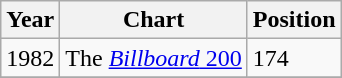<table class="wikitable">
<tr>
<th align="left">Year</th>
<th align="left">Chart</th>
<th align="left">Position</th>
</tr>
<tr>
<td align="left">1982</td>
<td align="left">The <a href='#'><em>Billboard</em> 200</a></td>
<td align="left">174</td>
</tr>
<tr>
</tr>
</table>
